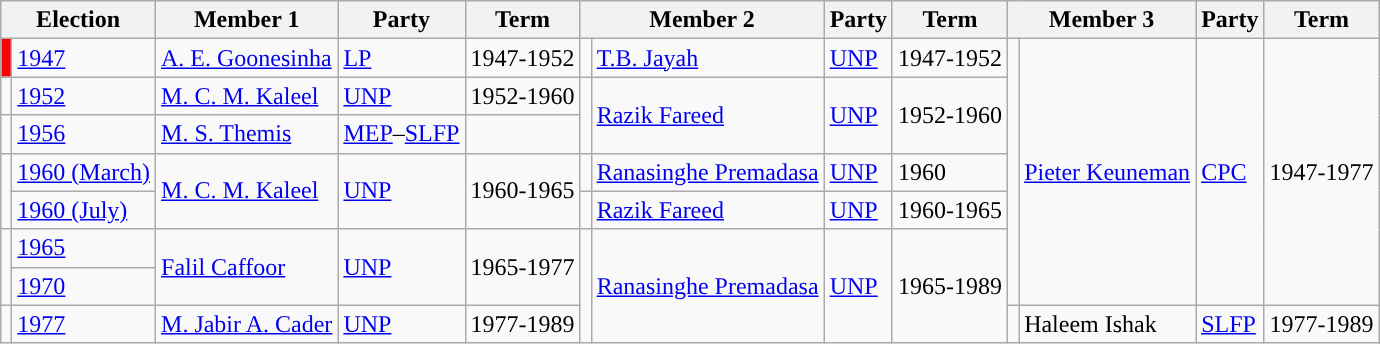<table class="wikitable">
<tr>
<th colspan="2">Election</th>
<th>Member 1</th>
<th>Party</th>
<th>Term</th>
<th colspan="2">Member 2</th>
<th>Party</th>
<th>Term</th>
<th colspan="2">Member 3</th>
<th>Party</th>
<th>Term</th>
</tr>
<tr>
<td style="background-color: #FF0000"></td>
<td><a href='#'>1947</a></td>
<td><a href='#'>A. E. Goonesinha</a></td>
<td><a href='#'>LP</a></td>
<td>1947-1952</td>
<td style="background-color: "></td>
<td><a href='#'>T.B. Jayah</a></td>
<td><a href='#'>UNP</a></td>
<td>1947-1952</td>
<td rowspan="7" style="background-color: "></td>
<td rowspan ="7"><a href='#'>Pieter Keuneman</a></td>
<td rowspan ="7"><a href='#'>CPC</a></td>
<td rowspan ="7">1947-1977</td>
</tr>
<tr>
<td style="background-color: "></td>
<td><a href='#'>1952</a></td>
<td><a href='#'>M. C. M. Kaleel</a></td>
<td><a href='#'>UNP</a></td>
<td>1952-1960</td>
<td rowspan="2" style="background-color: "></td>
<td rowspan ="2"><a href='#'>Razik Fareed</a></td>
<td rowspan ="2"><a href='#'>UNP</a></td>
<td rowspan ="2">1952-1960</td>
</tr>
<tr>
<td style="background-color: "></td>
<td><a href='#'>1956</a></td>
<td><a href='#'>M. S. Themis</a></td>
<td><a href='#'>MEP</a>–<a href='#'>SLFP</a></td>
</tr>
<tr>
<td rowspan="2" style="background-color: "></td>
<td><a href='#'>1960 (March)</a></td>
<td rowspan ="2"><a href='#'>M. C. M. Kaleel</a></td>
<td rowspan ="2"><a href='#'>UNP</a></td>
<td rowspan ="2">1960-1965</td>
<td style="background-color: "></td>
<td><a href='#'>Ranasinghe Premadasa</a></td>
<td><a href='#'>UNP</a></td>
<td>1960</td>
</tr>
<tr>
<td><a href='#'>1960 (July)</a></td>
<td style="background-color: "></td>
<td><a href='#'>Razik Fareed</a></td>
<td><a href='#'>UNP</a></td>
<td>1960-1965</td>
</tr>
<tr>
<td rowspan="2" style="background-color: "></td>
<td><a href='#'>1965</a></td>
<td rowspan ="2"><a href='#'>Falil Caffoor</a></td>
<td rowspan ="2"><a href='#'>UNP</a></td>
<td rowspan ="2">1965-1977</td>
<td rowspan="3" style="background-color: "></td>
<td rowspan ="3"><a href='#'>Ranasinghe Premadasa</a></td>
<td rowspan ="3"><a href='#'>UNP</a></td>
<td rowspan ="3">1965-1989</td>
</tr>
<tr>
<td><a href='#'>1970</a></td>
</tr>
<tr>
<td style="background-color: "></td>
<td><a href='#'>1977</a></td>
<td><a href='#'>M. Jabir A. Cader</a></td>
<td><a href='#'>UNP</a></td>
<td>1977-1989</td>
<td style="background-color: "></td>
<td>Haleem Ishak</td>
<td><a href='#'>SLFP</a></td>
<td>1977-1989</td>
</tr>
</table>
